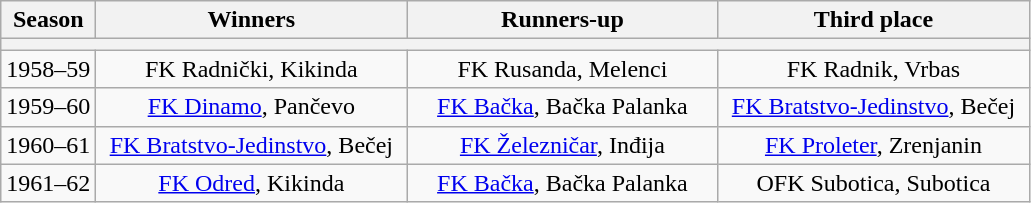<table class="wikitable sortable" style="text-align:center">
<tr>
<th>Season</th>
<th width="200">Winners</th>
<th width="200">Runners-up</th>
<th width="200">Third place</th>
</tr>
<tr>
<th colspan="4"></th>
</tr>
<tr>
<td>1958–59</td>
<td>FK Radnički, Kikinda</td>
<td>FK Rusanda, Melenci</td>
<td>FK Radnik, Vrbas</td>
</tr>
<tr>
<td>1959–60</td>
<td><a href='#'>FK Dinamo</a>, Pančevo</td>
<td><a href='#'>FK Bačka</a>, Bačka Palanka</td>
<td><a href='#'>FK Bratstvo-Jedinstvo</a>, Bečej</td>
</tr>
<tr>
<td>1960–61</td>
<td><a href='#'>FK Bratstvo-Jedinstvo</a>, Bečej</td>
<td><a href='#'>FK Železničar</a>, Inđija</td>
<td><a href='#'>FK Proleter</a>, Zrenjanin</td>
</tr>
<tr>
<td>1961–62</td>
<td><a href='#'>FK Odred</a>, Kikinda</td>
<td><a href='#'>FK Bačka</a>, Bačka Palanka</td>
<td>OFK Subotica, Subotica</td>
</tr>
</table>
